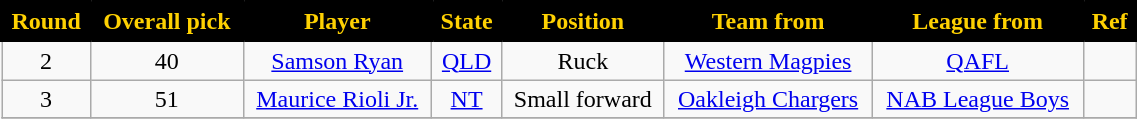<table class="wikitable" style="text-align:center; font-size:100%; width:60%;">
<tr>
<th style="background:black; color:#FED102; border: solid black 2px;">Round</th>
<th style="background:black; color:#FED102; border: solid black 2px;">Overall pick</th>
<th style="background:black; color:#FED102; border: solid black 2px;">Player</th>
<th style="background:black; color:#FED102; border: solid black 2px;">State</th>
<th style="background:black; color:#FED102; border: solid black 2px;">Position</th>
<th style="background:black; color:#FED102; border: solid black 2px;">Team from</th>
<th style="background:black; color:#FED102; border: solid black 2px;">League from</th>
<th style="background:black; color:#FED102; border: solid black 2px;">Ref</th>
</tr>
<tr>
<td>2</td>
<td>40</td>
<td><a href='#'>Samson Ryan</a></td>
<td><a href='#'>QLD</a></td>
<td>Ruck</td>
<td><a href='#'>Western Magpies</a></td>
<td><a href='#'>QAFL</a></td>
<td></td>
</tr>
<tr>
<td>3</td>
<td>51</td>
<td><a href='#'>Maurice Rioli Jr.</a></td>
<td><a href='#'>NT</a></td>
<td>Small forward</td>
<td><a href='#'>Oakleigh Chargers</a></td>
<td><a href='#'>NAB League Boys</a></td>
<td></td>
</tr>
<tr>
</tr>
</table>
